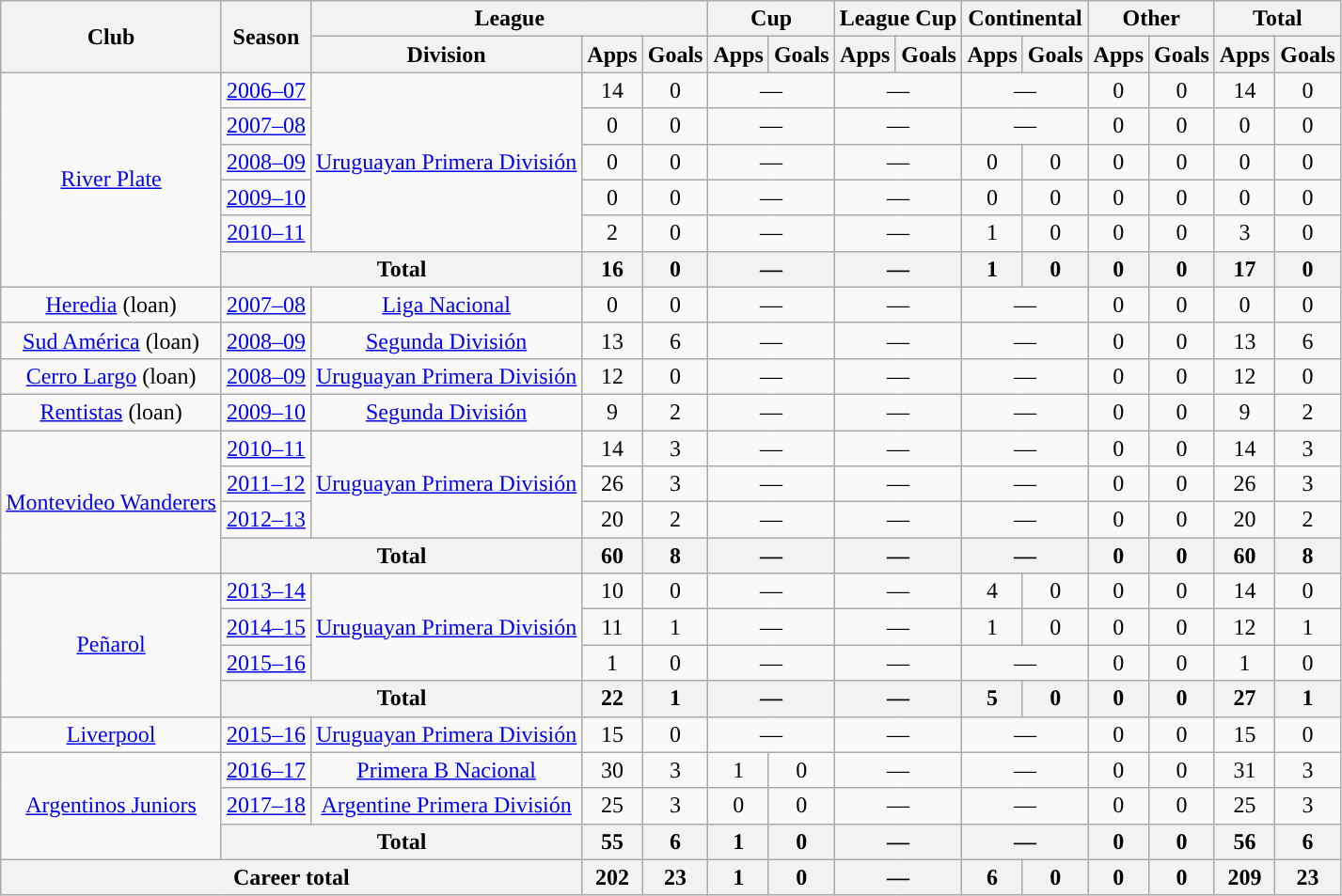<table class="wikitable" style="text-align:center">
<tr>
<th rowspan="2">Club</th>
<th rowspan="2">Season</th>
<th colspan="3">League</th>
<th colspan="2">Cup</th>
<th colspan="2">League Cup</th>
<th colspan="2">Continental</th>
<th colspan="2">Other</th>
<th colspan="2">Total</th>
</tr>
<tr>
<th>Division</th>
<th>Apps</th>
<th>Goals</th>
<th>Apps</th>
<th>Goals</th>
<th>Apps</th>
<th>Goals</th>
<th>Apps</th>
<th>Goals</th>
<th>Apps</th>
<th>Goals</th>
<th>Apps</th>
<th>Goals</th>
</tr>
<tr>
<td rowspan="6"><a href='#'>River Plate</a></td>
<td><a href='#'>2006–07</a></td>
<td rowspan="5"><a href='#'>Uruguayan Primera División</a></td>
<td>14</td>
<td>0</td>
<td colspan="2">—</td>
<td colspan="2">—</td>
<td colspan="2">—</td>
<td>0</td>
<td>0</td>
<td>14</td>
<td>0</td>
</tr>
<tr>
<td><a href='#'>2007–08</a></td>
<td>0</td>
<td>0</td>
<td colspan="2">—</td>
<td colspan="2">—</td>
<td colspan="2">—</td>
<td>0</td>
<td>0</td>
<td>0</td>
<td>0</td>
</tr>
<tr>
<td><a href='#'>2008–09</a></td>
<td>0</td>
<td>0</td>
<td colspan="2">—</td>
<td colspan="2">—</td>
<td>0</td>
<td>0</td>
<td>0</td>
<td>0</td>
<td>0</td>
<td>0</td>
</tr>
<tr>
<td><a href='#'>2009–10</a></td>
<td>0</td>
<td>0</td>
<td colspan="2">—</td>
<td colspan="2">—</td>
<td>0</td>
<td>0</td>
<td>0</td>
<td>0</td>
<td>0</td>
<td>0</td>
</tr>
<tr>
<td><a href='#'>2010–11</a></td>
<td>2</td>
<td>0</td>
<td colspan="2">—</td>
<td colspan="2">—</td>
<td>1</td>
<td>0</td>
<td>0</td>
<td>0</td>
<td>3</td>
<td>0</td>
</tr>
<tr>
<th colspan="2">Total</th>
<th>16</th>
<th>0</th>
<th colspan="2">—</th>
<th colspan="2">—</th>
<th>1</th>
<th>0</th>
<th>0</th>
<th>0</th>
<th>17</th>
<th>0</th>
</tr>
<tr>
<td rowspan="1"><a href='#'>Heredia</a> (loan)</td>
<td><a href='#'>2007–08</a></td>
<td rowspan="1"><a href='#'>Liga Nacional</a></td>
<td>0</td>
<td>0</td>
<td colspan="2">—</td>
<td colspan="2">—</td>
<td colspan="2">—</td>
<td>0</td>
<td>0</td>
<td>0</td>
<td>0</td>
</tr>
<tr>
<td rowspan="1"><a href='#'>Sud América</a> (loan)</td>
<td><a href='#'>2008–09</a></td>
<td rowspan="1"><a href='#'>Segunda División</a></td>
<td>13</td>
<td>6</td>
<td colspan="2">—</td>
<td colspan="2">—</td>
<td colspan="2">—</td>
<td>0</td>
<td>0</td>
<td>13</td>
<td>6</td>
</tr>
<tr>
<td rowspan="1"><a href='#'>Cerro Largo</a> (loan)</td>
<td><a href='#'>2008–09</a></td>
<td rowspan="1"><a href='#'>Uruguayan Primera División</a></td>
<td>12</td>
<td>0</td>
<td colspan="2">—</td>
<td colspan="2">—</td>
<td colspan="2">—</td>
<td>0</td>
<td>0</td>
<td>12</td>
<td>0</td>
</tr>
<tr>
<td rowspan="1"><a href='#'>Rentistas</a> (loan)</td>
<td><a href='#'>2009–10</a></td>
<td rowspan="1"><a href='#'>Segunda División</a></td>
<td>9</td>
<td>2</td>
<td colspan="2">—</td>
<td colspan="2">—</td>
<td colspan="2">—</td>
<td>0</td>
<td>0</td>
<td>9</td>
<td>2</td>
</tr>
<tr>
<td rowspan="4"><a href='#'>Montevideo Wanderers</a></td>
<td><a href='#'>2010–11</a></td>
<td rowspan="3"><a href='#'>Uruguayan Primera División</a></td>
<td>14</td>
<td>3</td>
<td colspan="2">—</td>
<td colspan="2">—</td>
<td colspan="2">—</td>
<td>0</td>
<td>0</td>
<td>14</td>
<td>3</td>
</tr>
<tr>
<td><a href='#'>2011–12</a></td>
<td>26</td>
<td>3</td>
<td colspan="2">—</td>
<td colspan="2">—</td>
<td colspan="2">—</td>
<td>0</td>
<td>0</td>
<td>26</td>
<td>3</td>
</tr>
<tr>
<td><a href='#'>2012–13</a></td>
<td>20</td>
<td>2</td>
<td colspan="2">—</td>
<td colspan="2">—</td>
<td colspan="2">—</td>
<td>0</td>
<td>0</td>
<td>20</td>
<td>2</td>
</tr>
<tr>
<th colspan="2">Total</th>
<th>60</th>
<th>8</th>
<th colspan="2">—</th>
<th colspan="2">—</th>
<th colspan="2">—</th>
<th>0</th>
<th>0</th>
<th>60</th>
<th>8</th>
</tr>
<tr>
<td rowspan="4"><a href='#'>Peñarol</a></td>
<td><a href='#'>2013–14</a></td>
<td rowspan="3"><a href='#'>Uruguayan Primera División</a></td>
<td>10</td>
<td>0</td>
<td colspan="2">—</td>
<td colspan="2">—</td>
<td>4</td>
<td>0</td>
<td>0</td>
<td>0</td>
<td>14</td>
<td>0</td>
</tr>
<tr>
<td><a href='#'>2014–15</a></td>
<td>11</td>
<td>1</td>
<td colspan="2">—</td>
<td colspan="2">—</td>
<td>1</td>
<td>0</td>
<td>0</td>
<td>0</td>
<td>12</td>
<td>1</td>
</tr>
<tr>
<td><a href='#'>2015–16</a></td>
<td>1</td>
<td>0</td>
<td colspan="2">—</td>
<td colspan="2">—</td>
<td colspan="2">—</td>
<td>0</td>
<td>0</td>
<td>1</td>
<td>0</td>
</tr>
<tr>
<th colspan="2">Total</th>
<th>22</th>
<th>1</th>
<th colspan="2">—</th>
<th colspan="2">—</th>
<th>5</th>
<th>0</th>
<th>0</th>
<th>0</th>
<th>27</th>
<th>1</th>
</tr>
<tr>
<td rowspan="1"><a href='#'>Liverpool</a></td>
<td><a href='#'>2015–16</a></td>
<td rowspan="1"><a href='#'>Uruguayan Primera División</a></td>
<td>15</td>
<td>0</td>
<td colspan="2">—</td>
<td colspan="2">—</td>
<td colspan="2">—</td>
<td>0</td>
<td>0</td>
<td>15</td>
<td>0</td>
</tr>
<tr>
<td rowspan="3"><a href='#'>Argentinos Juniors</a></td>
<td><a href='#'>2016–17</a></td>
<td rowspan="1"><a href='#'>Primera B Nacional</a></td>
<td>30</td>
<td>3</td>
<td>1</td>
<td>0</td>
<td colspan="2">—</td>
<td colspan="2">—</td>
<td>0</td>
<td>0</td>
<td>31</td>
<td>3</td>
</tr>
<tr>
<td><a href='#'>2017–18</a></td>
<td rowspan="1"><a href='#'>Argentine Primera División</a></td>
<td>25</td>
<td>3</td>
<td>0</td>
<td>0</td>
<td colspan="2">—</td>
<td colspan="2">—</td>
<td>0</td>
<td>0</td>
<td>25</td>
<td>3</td>
</tr>
<tr>
<th colspan="2">Total</th>
<th>55</th>
<th>6</th>
<th>1</th>
<th>0</th>
<th colspan="2">—</th>
<th colspan="2">—</th>
<th>0</th>
<th>0</th>
<th>56</th>
<th>6</th>
</tr>
<tr>
<th colspan="3">Career total</th>
<th>202</th>
<th>23</th>
<th>1</th>
<th>0</th>
<th colspan="2">—</th>
<th>6</th>
<th>0</th>
<th>0</th>
<th>0</th>
<th>209</th>
<th>23</th>
</tr>
</table>
